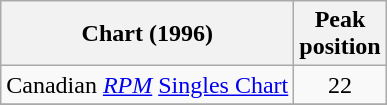<table class="wikitable">
<tr>
<th>Chart (1996)</th>
<th>Peak<br>position</th>
</tr>
<tr>
<td align="left">Canadian <em><a href='#'>RPM</a></em> <a href='#'>Singles Chart</a></td>
<td align="center">22</td>
</tr>
<tr>
</tr>
</table>
